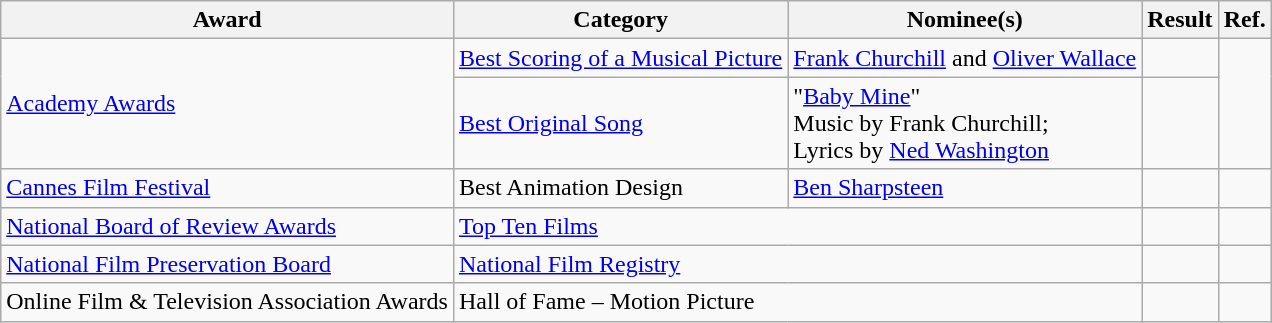<table class="wikitable plainrowheaders">
<tr>
<th>Award</th>
<th>Category</th>
<th>Nominee(s)</th>
<th>Result</th>
<th>Ref.</th>
</tr>
<tr>
<td rowspan="2"><a href='#'>Academy Awards</a></td>
<td><a href='#'>Best Scoring of a Musical Picture</a></td>
<td><a href='#'>Frank Churchill</a> and <a href='#'>Oliver Wallace</a></td>
<td></td>
<td rowspan="2" align="center"> <br> </td>
</tr>
<tr>
<td><a href='#'>Best Original Song</a></td>
<td>"<a href='#'>Baby Mine</a>" <br> Music by Frank Churchill; <br> Lyrics by <a href='#'>Ned Washington</a></td>
<td></td>
</tr>
<tr>
<td><a href='#'>Cannes Film Festival</a></td>
<td>Best Animation Design</td>
<td><a href='#'>Ben Sharpsteen</a></td>
<td></td>
<td align="center"></td>
</tr>
<tr>
<td><a href='#'>National Board of Review Awards</a></td>
<td colspan="2"><a href='#'>Top Ten Films</a></td>
<td></td>
<td align="center"></td>
</tr>
<tr>
<td><a href='#'>National Film Preservation Board</a></td>
<td colspan="2"><a href='#'>National Film Registry</a></td>
<td></td>
<td align="center"></td>
</tr>
<tr>
<td>Online Film & Television Association Awards</td>
<td colspan="2">Hall of Fame – Motion Picture</td>
<td></td>
<td align="center"></td>
</tr>
</table>
